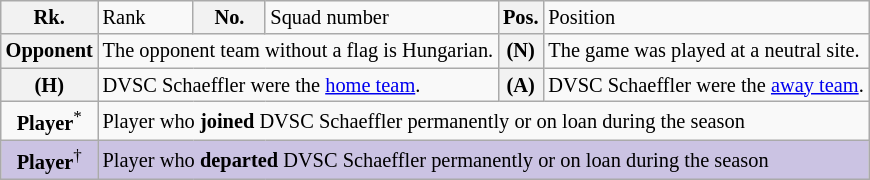<table class="wikitable" style="font-size:85%;">
<tr>
<th>Rk.</th>
<td>Rank</td>
<th>No.</th>
<td>Squad number</td>
<th>Pos.</th>
<td>Position</td>
</tr>
<tr>
<th>Opponent</th>
<td colspan="3">The opponent team without a flag is Hungarian.</td>
<th>(N)</th>
<td>The game was played at a neutral site.</td>
</tr>
<tr>
<th>(H)</th>
<td colspan="3">DVSC Schaeffler were the <a href='#'>home team</a>.</td>
<th>(A)</th>
<td>DVSC Schaeffler were the <a href='#'>away team</a>.</td>
</tr>
<tr>
<td align="center"><strong>Player</strong><sup>*</sup></td>
<td colspan="5">Player who <strong>joined</strong> DVSC Schaeffler permanently or on loan during the season</td>
</tr>
<tr bgcolor=#CBC3E3>
<td align="center"><strong>Player</strong><sup>†</sup></td>
<td colspan="5">Player who <strong>departed</strong> DVSC Schaeffler permanently or on loan during the season</td>
</tr>
</table>
